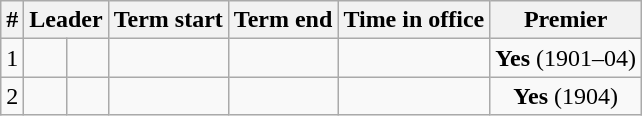<table class="wikitable sortable">
<tr>
<th>#</th>
<th colspan=2>Leader</th>
<th>Term start</th>
<th>Term end</th>
<th>Time in office</th>
<th>Premier</th>
</tr>
<tr align=center>
<td>1</td>
<td></td>
<td></td>
<td></td>
<td></td>
<td></td>
<td><strong>Yes</strong> (1901–04)</td>
</tr>
<tr align=center>
<td>2</td>
<td></td>
<td></td>
<td></td>
<td></td>
<td></td>
<td><strong>Yes</strong> (1904)</td>
</tr>
</table>
